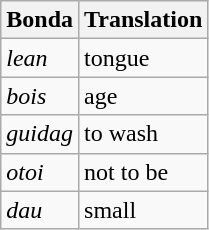<table class="wikitable mw-collapsible">
<tr>
<th>Bonda</th>
<th>Translation</th>
</tr>
<tr>
<td><em>lean</em></td>
<td>tongue</td>
</tr>
<tr>
<td><em>bois</em></td>
<td>age</td>
</tr>
<tr>
<td><em>guidag</em></td>
<td>to wash</td>
</tr>
<tr>
<td><em>otoi</em></td>
<td>not to be</td>
</tr>
<tr>
<td><em>dau</em></td>
<td>small</td>
</tr>
</table>
